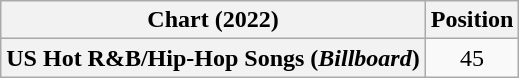<table class="wikitable plainrowheaders" style="text-align:center">
<tr>
<th scope="col">Chart (2022)</th>
<th scope="col">Position</th>
</tr>
<tr>
<th scope="row">US Hot R&B/Hip-Hop Songs (<em>Billboard</em>)</th>
<td>45</td>
</tr>
</table>
